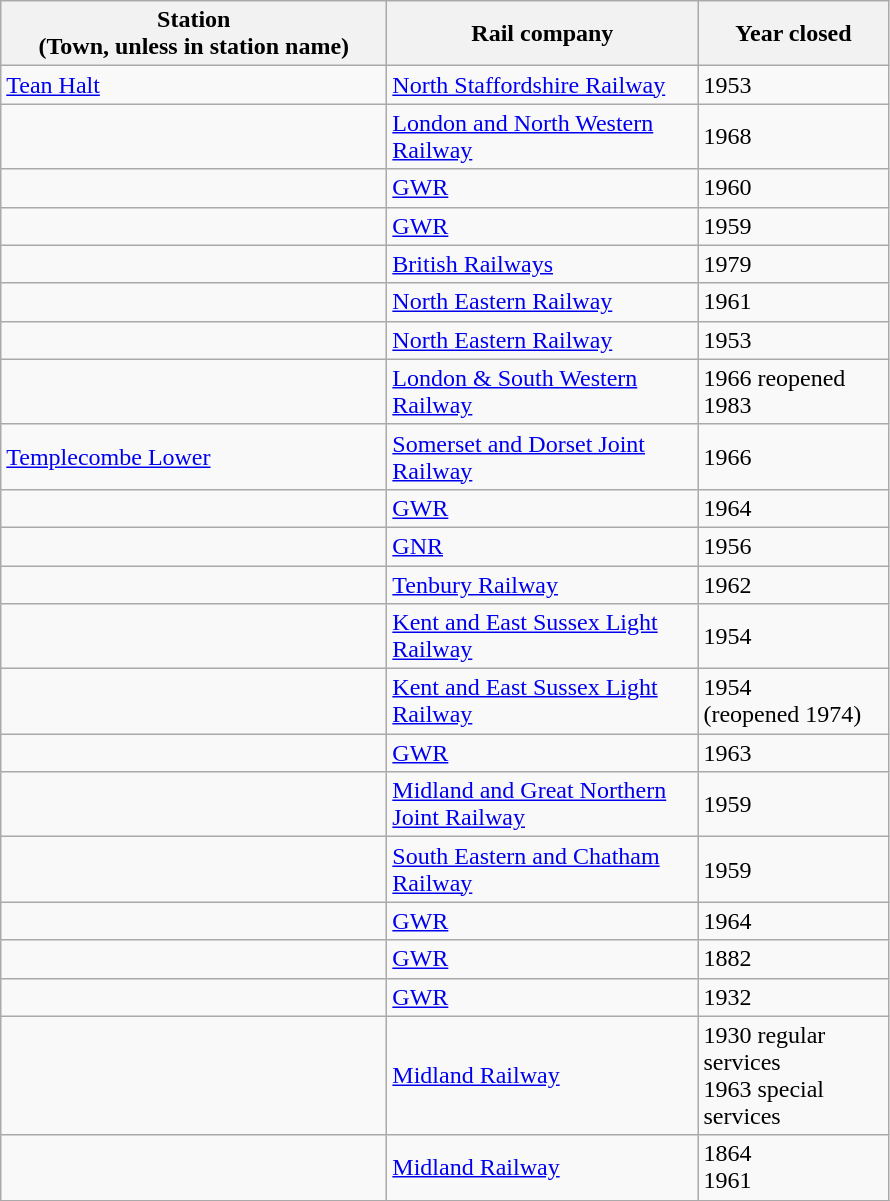<table class="wikitable sortable">
<tr>
<th style="width:250px">Station<br>(Town, unless in station name)</th>
<th style="width:200px">Rail company</th>
<th style="width:120px">Year closed</th>
</tr>
<tr>
<td><a href='#'>Tean Halt</a></td>
<td><a href='#'>North Staffordshire Railway</a></td>
<td>1953</td>
</tr>
<tr>
<td></td>
<td><a href='#'>London and North Western Railway</a></td>
<td>1968</td>
</tr>
<tr>
<td></td>
<td><a href='#'>GWR</a></td>
<td>1960</td>
</tr>
<tr>
<td></td>
<td><a href='#'>GWR</a></td>
<td>1959</td>
</tr>
<tr>
<td></td>
<td><a href='#'>British Railways</a></td>
<td>1979</td>
</tr>
<tr>
<td></td>
<td><a href='#'>North Eastern Railway</a></td>
<td>1961</td>
</tr>
<tr>
<td></td>
<td><a href='#'>North Eastern Railway</a></td>
<td>1953</td>
</tr>
<tr>
<td></td>
<td><a href='#'>London & South Western Railway</a></td>
<td>1966 reopened 1983</td>
</tr>
<tr>
<td><a href='#'>Templecombe Lower</a></td>
<td><a href='#'>Somerset and Dorset Joint Railway</a></td>
<td>1966</td>
</tr>
<tr>
<td></td>
<td><a href='#'>GWR</a></td>
<td>1964</td>
</tr>
<tr>
<td></td>
<td><a href='#'>GNR</a></td>
<td>1956</td>
</tr>
<tr>
<td></td>
<td><a href='#'>Tenbury Railway</a></td>
<td>1962</td>
</tr>
<tr>
<td></td>
<td><a href='#'>Kent and East Sussex Light Railway</a></td>
<td>1954</td>
</tr>
<tr>
<td></td>
<td><a href='#'>Kent and East Sussex Light Railway</a></td>
<td>1954 <br> (reopened 1974)</td>
</tr>
<tr>
<td></td>
<td><a href='#'>GWR</a></td>
<td>1963</td>
</tr>
<tr>
<td></td>
<td><a href='#'>Midland and Great Northern Joint Railway</a></td>
<td>1959</td>
</tr>
<tr>
<td></td>
<td><a href='#'>South Eastern and Chatham Railway</a></td>
<td>1959</td>
</tr>
<tr>
<td></td>
<td><a href='#'>GWR</a></td>
<td>1964</td>
</tr>
<tr>
<td></td>
<td><a href='#'>GWR</a></td>
<td>1882</td>
</tr>
<tr>
<td></td>
<td><a href='#'>GWR</a></td>
<td>1932</td>
</tr>
<tr>
<td></td>
<td><a href='#'>Midland Railway</a></td>
<td>1930 regular services<br>1963 special services</td>
</tr>
<tr>
<td></td>
<td><a href='#'>Midland Railway</a></td>
<td>1864<br>1961</td>
</tr>
<tr>
</tr>
</table>
